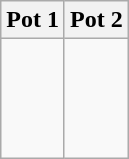<table class=wikitable>
<tr>
<th>Pot 1</th>
<th>Pot 2</th>
</tr>
<tr>
<td><br><br><br><br></td>
<td><br><br><br><br></td>
</tr>
</table>
